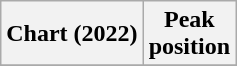<table class="wikitable plainrowheaders" style="text-align:center">
<tr>
<th scope="col">Chart (2022)</th>
<th scope="col">Peak<br>position</th>
</tr>
<tr>
</tr>
</table>
